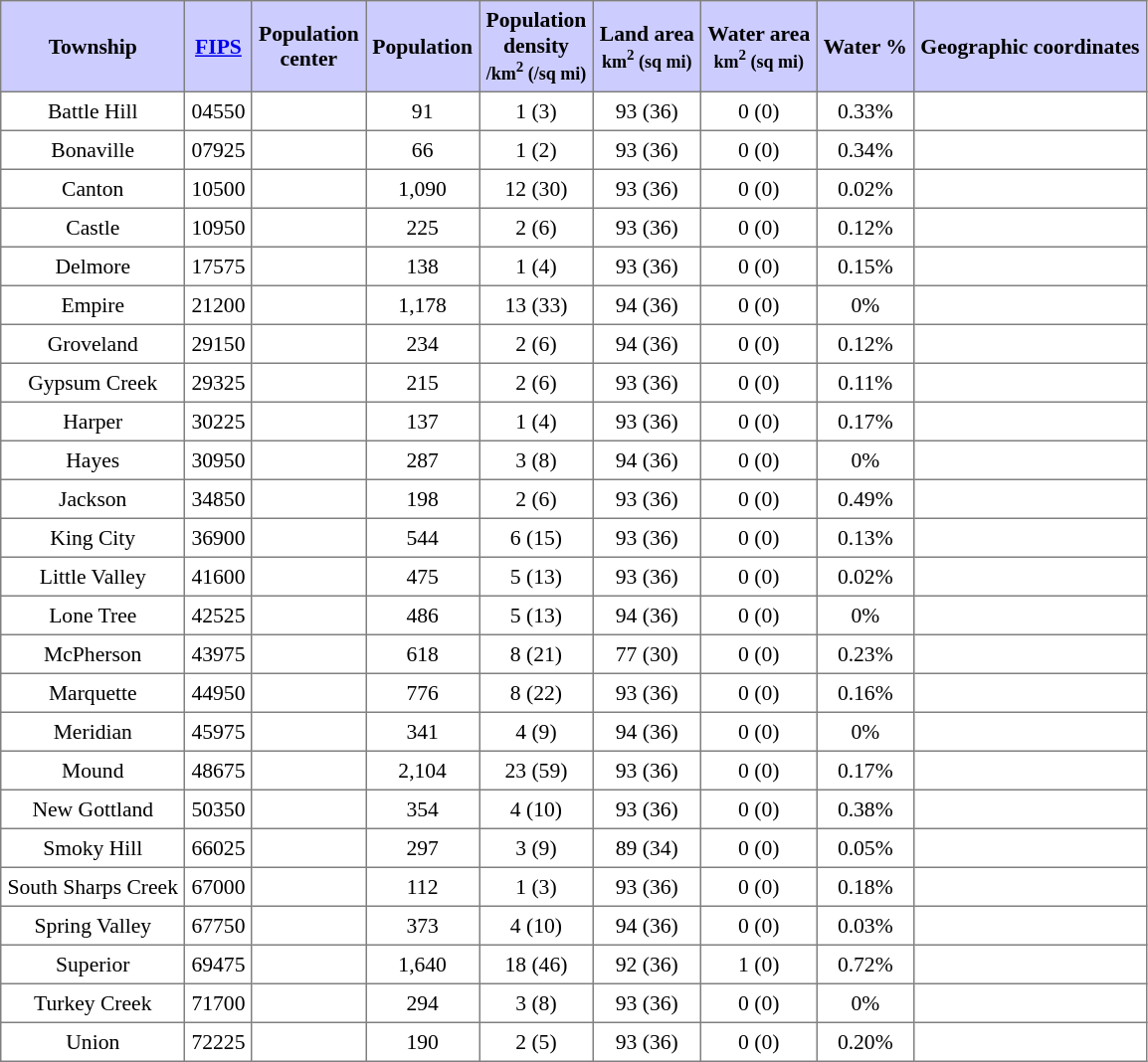<table class="toccolours" border=1 cellspacing=0 cellpadding=4 style="text-align:center; border-collapse:collapse; font-size:90%;">
<tr style="background:#ccccff">
<th>Township</th>
<th><a href='#'>FIPS</a></th>
<th>Population<br>center</th>
<th>Population</th>
<th>Population<br>density<br><small>/km<sup>2</sup> (/sq mi)</small></th>
<th>Land area<br><small>km<sup>2</sup> (sq mi)</small></th>
<th>Water area<br><small>km<sup>2</sup> (sq mi)</small></th>
<th>Water %</th>
<th>Geographic coordinates</th>
</tr>
<tr>
<td>Battle Hill</td>
<td>04550</td>
<td></td>
<td>91</td>
<td>1 (3)</td>
<td>93 (36)</td>
<td>0 (0)</td>
<td>0.33%</td>
<td></td>
</tr>
<tr>
<td>Bonaville</td>
<td>07925</td>
<td></td>
<td>66</td>
<td>1 (2)</td>
<td>93 (36)</td>
<td>0 (0)</td>
<td>0.34%</td>
<td></td>
</tr>
<tr>
<td>Canton</td>
<td>10500</td>
<td></td>
<td>1,090</td>
<td>12 (30)</td>
<td>93 (36)</td>
<td>0 (0)</td>
<td>0.02%</td>
<td></td>
</tr>
<tr>
<td>Castle</td>
<td>10950</td>
<td></td>
<td>225</td>
<td>2 (6)</td>
<td>93 (36)</td>
<td>0 (0)</td>
<td>0.12%</td>
<td></td>
</tr>
<tr>
<td>Delmore</td>
<td>17575</td>
<td></td>
<td>138</td>
<td>1 (4)</td>
<td>93 (36)</td>
<td>0 (0)</td>
<td>0.15%</td>
<td></td>
</tr>
<tr>
<td>Empire</td>
<td>21200</td>
<td></td>
<td>1,178</td>
<td>13 (33)</td>
<td>94 (36)</td>
<td>0 (0)</td>
<td>0%</td>
<td></td>
</tr>
<tr>
<td>Groveland</td>
<td>29150</td>
<td></td>
<td>234</td>
<td>2 (6)</td>
<td>94 (36)</td>
<td>0 (0)</td>
<td>0.12%</td>
<td></td>
</tr>
<tr>
<td>Gypsum Creek</td>
<td>29325</td>
<td></td>
<td>215</td>
<td>2 (6)</td>
<td>93 (36)</td>
<td>0 (0)</td>
<td>0.11%</td>
<td></td>
</tr>
<tr>
<td>Harper</td>
<td>30225</td>
<td></td>
<td>137</td>
<td>1 (4)</td>
<td>93 (36)</td>
<td>0 (0)</td>
<td>0.17%</td>
<td></td>
</tr>
<tr>
<td>Hayes</td>
<td>30950</td>
<td></td>
<td>287</td>
<td>3 (8)</td>
<td>94 (36)</td>
<td>0 (0)</td>
<td>0%</td>
<td></td>
</tr>
<tr>
<td>Jackson</td>
<td>34850</td>
<td></td>
<td>198</td>
<td>2 (6)</td>
<td>93 (36)</td>
<td>0 (0)</td>
<td>0.49%</td>
<td></td>
</tr>
<tr>
<td>King City</td>
<td>36900</td>
<td></td>
<td>544</td>
<td>6 (15)</td>
<td>93 (36)</td>
<td>0 (0)</td>
<td>0.13%</td>
<td></td>
</tr>
<tr>
<td>Little Valley</td>
<td>41600</td>
<td></td>
<td>475</td>
<td>5 (13)</td>
<td>93 (36)</td>
<td>0 (0)</td>
<td>0.02%</td>
<td></td>
</tr>
<tr>
<td>Lone Tree</td>
<td>42525</td>
<td></td>
<td>486</td>
<td>5 (13)</td>
<td>94 (36)</td>
<td>0 (0)</td>
<td>0%</td>
<td></td>
</tr>
<tr>
<td>McPherson</td>
<td>43975</td>
<td></td>
<td>618</td>
<td>8 (21)</td>
<td>77 (30)</td>
<td>0 (0)</td>
<td>0.23%</td>
<td></td>
</tr>
<tr>
<td>Marquette</td>
<td>44950</td>
<td></td>
<td>776</td>
<td>8 (22)</td>
<td>93 (36)</td>
<td>0 (0)</td>
<td>0.16%</td>
<td></td>
</tr>
<tr>
<td>Meridian</td>
<td>45975</td>
<td></td>
<td>341</td>
<td>4 (9)</td>
<td>94 (36)</td>
<td>0 (0)</td>
<td>0%</td>
<td></td>
</tr>
<tr>
<td>Mound</td>
<td>48675</td>
<td></td>
<td>2,104</td>
<td>23 (59)</td>
<td>93 (36)</td>
<td>0 (0)</td>
<td>0.17%</td>
<td></td>
</tr>
<tr>
<td>New Gottland</td>
<td>50350</td>
<td></td>
<td>354</td>
<td>4 (10)</td>
<td>93 (36)</td>
<td>0 (0)</td>
<td>0.38%</td>
<td></td>
</tr>
<tr>
<td>Smoky Hill</td>
<td>66025</td>
<td></td>
<td>297</td>
<td>3 (9)</td>
<td>89 (34)</td>
<td>0 (0)</td>
<td>0.05%</td>
<td></td>
</tr>
<tr>
<td>South Sharps Creek</td>
<td>67000</td>
<td></td>
<td>112</td>
<td>1 (3)</td>
<td>93 (36)</td>
<td>0 (0)</td>
<td>0.18%</td>
<td></td>
</tr>
<tr>
<td>Spring Valley</td>
<td>67750</td>
<td></td>
<td>373</td>
<td>4 (10)</td>
<td>94 (36)</td>
<td>0 (0)</td>
<td>0.03%</td>
<td></td>
</tr>
<tr>
<td>Superior</td>
<td>69475</td>
<td></td>
<td>1,640</td>
<td>18 (46)</td>
<td>92 (36)</td>
<td>1 (0)</td>
<td>0.72%</td>
<td></td>
</tr>
<tr>
<td>Turkey Creek</td>
<td>71700</td>
<td></td>
<td>294</td>
<td>3 (8)</td>
<td>93 (36)</td>
<td>0 (0)</td>
<td>0%</td>
<td></td>
</tr>
<tr>
<td>Union</td>
<td>72225</td>
<td></td>
<td>190</td>
<td>2 (5)</td>
<td>93 (36)</td>
<td>0 (0)</td>
<td>0.20%</td>
<td></td>
</tr>
</table>
